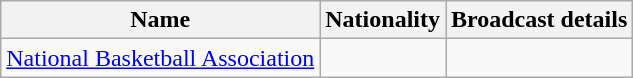<table class="wikitable">
<tr>
<th>Name</th>
<th>Nationality</th>
<th>Broadcast details</th>
</tr>
<tr>
<td><a href='#'>National Basketball Association</a></td>
<td> </td>
<td></td>
</tr>
</table>
